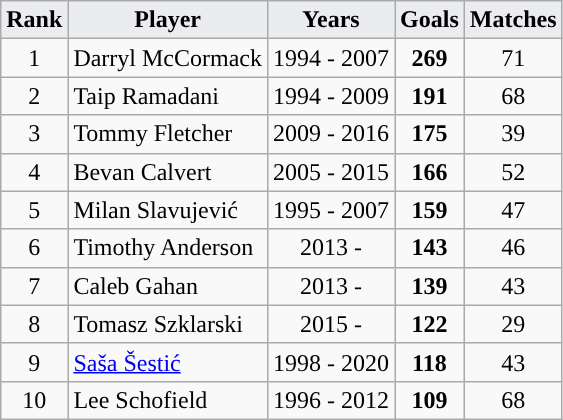<table class="wikitable" style="text-align: center;">
<tr>
<th style="background: #eaecf0; color: #000;">Rank</th>
<th style="background: #eaecf0; color: #000; width="150px";>Player</th>
<th style="background: #eaecf0; color: #000; width="150px";>Years</th>
<th style="background: #eaecf0; color: #000;">Goals</th>
<th style="background: #eaecf0; color: #000;">Matches</th>
</tr>
<tr>
<td>1</td>
<td align="left">Darryl McCormack</td>
<td>1994 - 2007</td>
<td><strong>269</strong></td>
<td>71</td>
</tr>
<tr>
<td>2</td>
<td align="left">Taip Ramadani</td>
<td>1994 - 2009</td>
<td><strong>191</strong></td>
<td>68</td>
</tr>
<tr>
<td>3</td>
<td align="left">Tommy Fletcher</td>
<td>2009 - 2016</td>
<td><strong>175</strong></td>
<td>39</td>
</tr>
<tr>
<td>4</td>
<td align="left">Bevan Calvert</td>
<td>2005 - 2015</td>
<td><strong>166</strong></td>
<td>52</td>
</tr>
<tr>
<td>5</td>
<td align="left">Milan Slavujević</td>
<td>1995 - 2007</td>
<td><strong>159</strong></td>
<td>47</td>
</tr>
<tr>
<td>6</td>
<td align="left">Timothy Anderson</td>
<td>2013 -</td>
<td><strong>143</strong></td>
<td>46</td>
</tr>
<tr>
<td>7</td>
<td align="left">Caleb Gahan</td>
<td>2013 -</td>
<td><strong>139</strong></td>
<td>43</td>
</tr>
<tr>
<td>8</td>
<td align="left">Tomasz Szklarski</td>
<td>2015 -</td>
<td><strong>122</strong></td>
<td>29</td>
</tr>
<tr>
<td>9</td>
<td align="left"><a href='#'>Saša Šestić</a></td>
<td>1998 - 2020</td>
<td><strong>118</strong></td>
<td>43</td>
</tr>
<tr>
<td>10</td>
<td align="left">Lee Schofield</td>
<td>1996 - 2012</td>
<td><strong>109</strong></td>
<td>68</td>
</tr>
</table>
